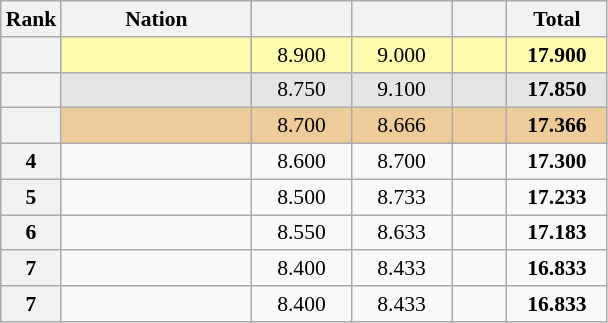<table class="wikitable sortable" style="text-align:center; font-size:90%">
<tr>
<th scope="col" style="width:20px;">Rank</th>
<th ! scope="col" style="width:120px;">Nation</th>
<th ! scope="col" style="width:60px;"></th>
<th ! scope="col" style="width:60px;"></th>
<th ! scope="col" style="width:30px;"></th>
<th ! scope="col" style="width:60px;">Total</th>
</tr>
<tr bgcolor=fffcaf>
<th scope=row></th>
<td align=left></td>
<td>8.900</td>
<td>9.000</td>
<td></td>
<td><strong>17.900</strong></td>
</tr>
<tr bgcolor=e5e5e5>
<th scope=row></th>
<td align=left></td>
<td>8.750</td>
<td>9.100</td>
<td></td>
<td><strong>17.850</strong></td>
</tr>
<tr bgcolor=eecc99>
<th scope=row></th>
<td align=left></td>
<td>8.700</td>
<td>8.666</td>
<td></td>
<td><strong>17.366</strong></td>
</tr>
<tr>
<th scope=row>4</th>
<td align=left></td>
<td>8.600</td>
<td>8.700</td>
<td></td>
<td><strong>17.300</strong></td>
</tr>
<tr>
<th scope=row>5</th>
<td align=left></td>
<td>8.500</td>
<td>8.733</td>
<td></td>
<td><strong>17.233</strong></td>
</tr>
<tr>
<th scope=row>6</th>
<td align=left></td>
<td>8.550</td>
<td>8.633</td>
<td></td>
<td><strong>17.183</strong></td>
</tr>
<tr>
<th scope=row>7</th>
<td align=left></td>
<td>8.400</td>
<td>8.433</td>
<td></td>
<td><strong>16.833</strong></td>
</tr>
<tr>
<th scope=row>7</th>
<td align=left></td>
<td>8.400</td>
<td>8.433</td>
<td></td>
<td><strong>16.833</strong></td>
</tr>
</table>
